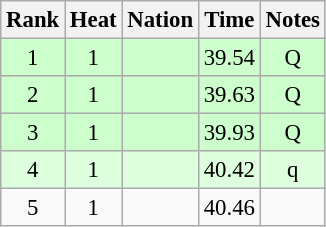<table class="wikitable sortable" style="text-align:center; font-size:95%">
<tr>
<th>Rank</th>
<th>Heat</th>
<th>Nation</th>
<th>Time</th>
<th>Notes</th>
</tr>
<tr bgcolor=ccffcc>
<td>1</td>
<td>1</td>
<td align=left></td>
<td>39.54</td>
<td>Q</td>
</tr>
<tr bgcolor=ccffcc>
<td>2</td>
<td>1</td>
<td align=left></td>
<td>39.63</td>
<td>Q</td>
</tr>
<tr bgcolor=ccffcc>
<td>3</td>
<td>1</td>
<td align=left></td>
<td>39.93</td>
<td>Q</td>
</tr>
<tr bgcolor=ddffdd>
<td>4</td>
<td>1</td>
<td align=left></td>
<td>40.42</td>
<td>q</td>
</tr>
<tr>
<td>5</td>
<td>1</td>
<td align=left></td>
<td>40.46</td>
<td></td>
</tr>
</table>
